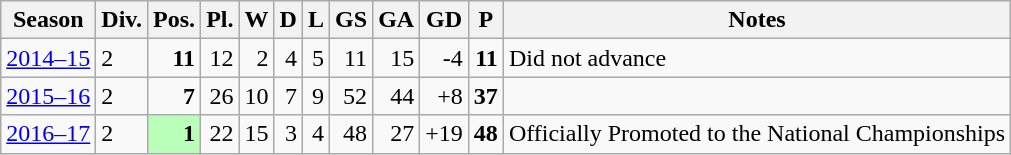<table class="wikitable">
<tr style="background:#efefef;">
<th>Season</th>
<th>Div.</th>
<th>Pos.</th>
<th>Pl.</th>
<th>W</th>
<th>D</th>
<th>L</th>
<th>GS</th>
<th>GA</th>
<th>GD</th>
<th>P</th>
<th>Notes</th>
</tr>
<tr>
<td><a href='#'>2014–15</a></td>
<td>2</td>
<td align=right><strong>11</strong></td>
<td align=right>12</td>
<td align=right>2</td>
<td align=right>4</td>
<td align=right>5</td>
<td align=right>11</td>
<td align=right>15</td>
<td align=right>-4</td>
<td align=right><strong>11</strong></td>
<td>Did not advance</td>
</tr>
<tr>
<td><a href='#'>2015–16</a></td>
<td>2</td>
<td align=right><strong>7</strong></td>
<td align=right>26</td>
<td align=right>10</td>
<td align=right>7</td>
<td align=right>9</td>
<td align=right>52</td>
<td align=right>44</td>
<td align=right>+8</td>
<td align=right><strong>37</strong></td>
<td></td>
</tr>
<tr>
<td><a href='#'>2016–17</a></td>
<td>2</td>
<td align=right bgcolor=B9FFB9><strong>1</strong></td>
<td align=right>22</td>
<td align=right>15</td>
<td align=right>3</td>
<td align=right>4</td>
<td align=right>48</td>
<td align=right>27</td>
<td align=right>+19</td>
<td align=right><strong>48</strong></td>
<td>Officially Promoted to the National Championships</td>
</tr>
</table>
